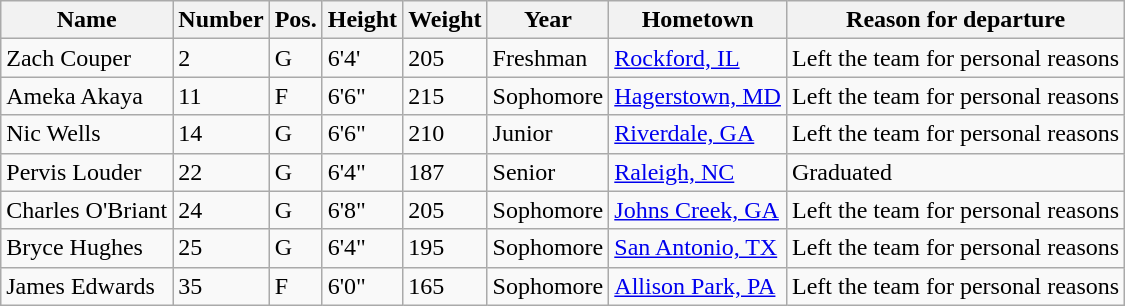<table class="wikitable sortable" border="1">
<tr>
<th>Name</th>
<th>Number</th>
<th>Pos.</th>
<th>Height</th>
<th>Weight</th>
<th>Year</th>
<th>Hometown</th>
<th class="unsortable">Reason for departure</th>
</tr>
<tr>
<td>Zach Couper</td>
<td>2</td>
<td>G</td>
<td>6'4'</td>
<td>205</td>
<td>Freshman</td>
<td><a href='#'>Rockford, IL</a></td>
<td>Left the team for personal reasons</td>
</tr>
<tr>
<td>Ameka Akaya</td>
<td>11</td>
<td>F</td>
<td>6'6"</td>
<td>215</td>
<td>Sophomore</td>
<td><a href='#'>Hagerstown, MD</a></td>
<td>Left the team for personal reasons</td>
</tr>
<tr>
<td>Nic Wells</td>
<td>14</td>
<td>G</td>
<td>6'6"</td>
<td>210</td>
<td>Junior</td>
<td><a href='#'>Riverdale, GA</a></td>
<td>Left the team for personal reasons</td>
</tr>
<tr>
<td>Pervis Louder</td>
<td>22</td>
<td>G</td>
<td>6'4"</td>
<td>187</td>
<td>Senior</td>
<td><a href='#'>Raleigh, NC</a></td>
<td>Graduated</td>
</tr>
<tr>
<td>Charles O'Briant</td>
<td>24</td>
<td>G</td>
<td>6'8"</td>
<td>205</td>
<td>Sophomore</td>
<td><a href='#'>Johns Creek, GA</a></td>
<td>Left the team for personal reasons</td>
</tr>
<tr>
<td>Bryce Hughes</td>
<td>25</td>
<td>G</td>
<td>6'4"</td>
<td>195</td>
<td>Sophomore</td>
<td><a href='#'>San Antonio, TX</a></td>
<td>Left the team for personal reasons</td>
</tr>
<tr>
<td>James Edwards</td>
<td>35</td>
<td>F</td>
<td>6'0"</td>
<td>165</td>
<td>Sophomore</td>
<td><a href='#'>Allison Park, PA</a></td>
<td>Left the team for personal reasons</td>
</tr>
</table>
